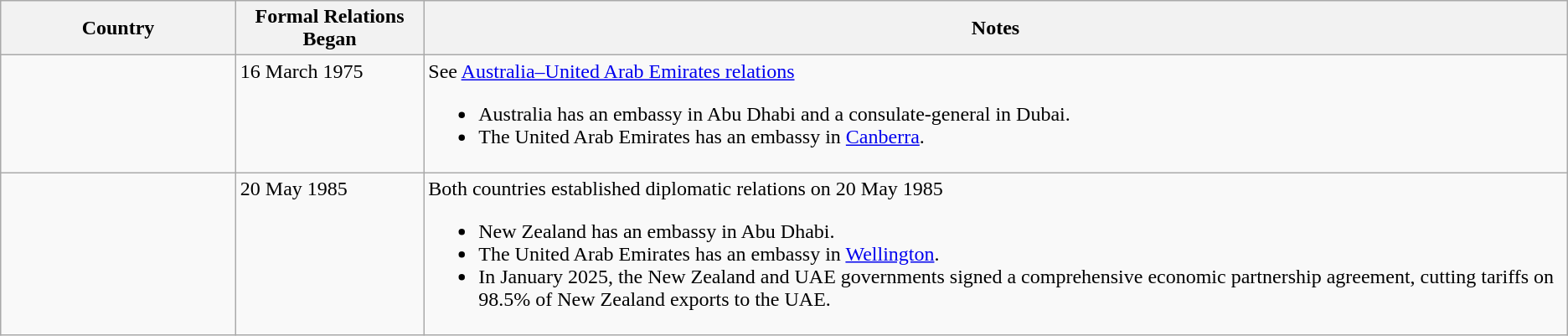<table class="wikitable sortable" style=>
<tr>
<th style="width:15%;">Country</th>
<th style="width:12%;">Formal Relations Began</th>
<th>Notes</th>
</tr>
<tr valign="top">
<td></td>
<td>16 March 1975</td>
<td>See <a href='#'>Australia–United Arab Emirates relations</a><br><ul><li>Australia has an embassy in Abu Dhabi and a consulate-general in Dubai.</li><li>The United Arab Emirates has an embassy in <a href='#'>Canberra</a>.</li></ul></td>
</tr>
<tr valign="top">
<td></td>
<td>20 May 1985</td>
<td>Both countries established diplomatic relations on 20 May 1985<br><ul><li>New Zealand has an embassy in Abu Dhabi.</li><li>The United Arab Emirates has an embassy in <a href='#'>Wellington</a>.</li><li>In January 2025, the New Zealand and UAE governments signed a comprehensive economic partnership agreement, cutting tariffs on 98.5% of New Zealand exports to the UAE.</li></ul></td>
</tr>
</table>
